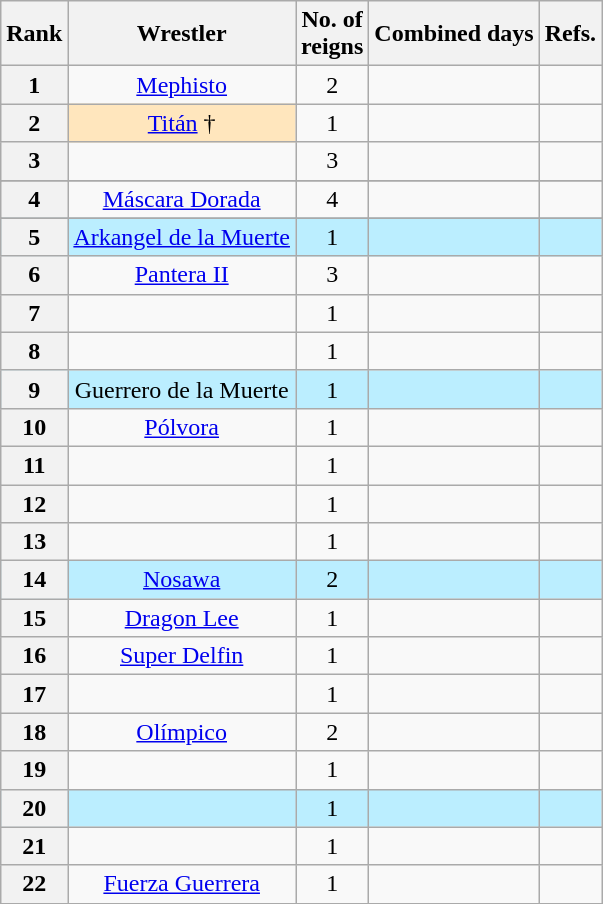<table class="wikitable sortable" style="text-align: center">
<tr>
<th>Rank</th>
<th>Wrestler</th>
<th>No. of<br>reigns</th>
<th>Combined days</th>
<th>Refs.</th>
</tr>
<tr>
<th scope="row">1</th>
<td><a href='#'>Mephisto</a></td>
<td>2</td>
<td></td>
<td></td>
</tr>
<tr>
<th scope="row">2</th>
<td style="background-color:#FFE6BD"><a href='#'>Titán</a> †</td>
<td>1</td>
<td></td>
<td></td>
</tr>
<tr>
<th scope="row">3</th>
<td></td>
<td>3</td>
<td></td>
<td></td>
</tr>
<tr bgcolor="#FFE6BD">
</tr>
<tr>
<th scope="row">4</th>
<td><a href='#'>Máscara Dorada</a></td>
<td>4</td>
<td></td>
<td></td>
</tr>
<tr>
</tr>
<tr style="background-color:#bbeeff">
<th scope="row">5</th>
<td><a href='#'>Arkangel de la Muerte</a></td>
<td>1</td>
<td></td>
<td></td>
</tr>
<tr>
<th scope="row">6</th>
<td><a href='#'>Pantera II</a></td>
<td>3</td>
<td></td>
<td></td>
</tr>
<tr>
<th scope="row">7</th>
<td></td>
<td>1</td>
<td></td>
<td></td>
</tr>
<tr>
<th scope="row">8</th>
<td></td>
<td>1</td>
<td></td>
<td></td>
</tr>
<tr style="background-color:#bbeeff">
<th scope="row">9</th>
<td>Guerrero de la Muerte</td>
<td>1</td>
<td></td>
<td></td>
</tr>
<tr>
<th scope="row">10</th>
<td><a href='#'>Pólvora</a></td>
<td>1</td>
<td></td>
<td></td>
</tr>
<tr>
<th scope="row">11</th>
<td></td>
<td>1</td>
<td></td>
<td></td>
</tr>
<tr>
<th scope="row">12</th>
<td></td>
<td>1</td>
<td></td>
<td></td>
</tr>
<tr>
<th scope="row">13</th>
<td></td>
<td>1</td>
<td></td>
<td></td>
</tr>
<tr style="background-color:#bbeeff">
<th scope="row">14</th>
<td><a href='#'>Nosawa</a></td>
<td>2</td>
<td></td>
<td></td>
</tr>
<tr>
<th scope="row">15</th>
<td><a href='#'>Dragon Lee</a></td>
<td>1</td>
<td></td>
<td></td>
</tr>
<tr>
<th scope="row">16</th>
<td><a href='#'>Super Delfin</a></td>
<td>1</td>
<td></td>
<td></td>
</tr>
<tr>
<th scope="row">17</th>
<td></td>
<td>1</td>
<td></td>
<td></td>
</tr>
<tr>
<th scope="row">18</th>
<td><a href='#'>Olímpico</a></td>
<td>2</td>
<td></td>
<td></td>
</tr>
<tr>
<th scope="row">19</th>
<td></td>
<td>1</td>
<td></td>
<td></td>
</tr>
<tr style="background-color:#bbeeff">
<th scope="row">20</th>
<td></td>
<td>1</td>
<td></td>
<td></td>
</tr>
<tr>
<th scope="row">21</th>
<td></td>
<td>1</td>
<td></td>
<td></td>
</tr>
<tr>
<th scope="row">22</th>
<td><a href='#'>Fuerza Guerrera</a></td>
<td>1</td>
<td></td>
<td></td>
</tr>
</table>
